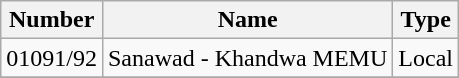<table class="wikitable">
<tr>
<th>Number</th>
<th>Name</th>
<th>Type</th>
</tr>
<tr>
<td>01091/92</td>
<td>Sanawad - Khandwa MEMU</td>
<td>Local</td>
</tr>
<tr>
</tr>
</table>
